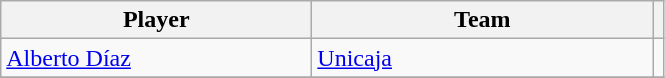<table class="wikitable" style="text-align: center;">
<tr>
<th style="width:200px;">Player</th>
<th style="width:220px;">Team</th>
<th></th>
</tr>
<tr>
<td align="left"> <a href='#'>Alberto Díaz</a></td>
<td align="left"> <a href='#'>Unicaja</a></td>
<td></td>
</tr>
<tr>
</tr>
</table>
